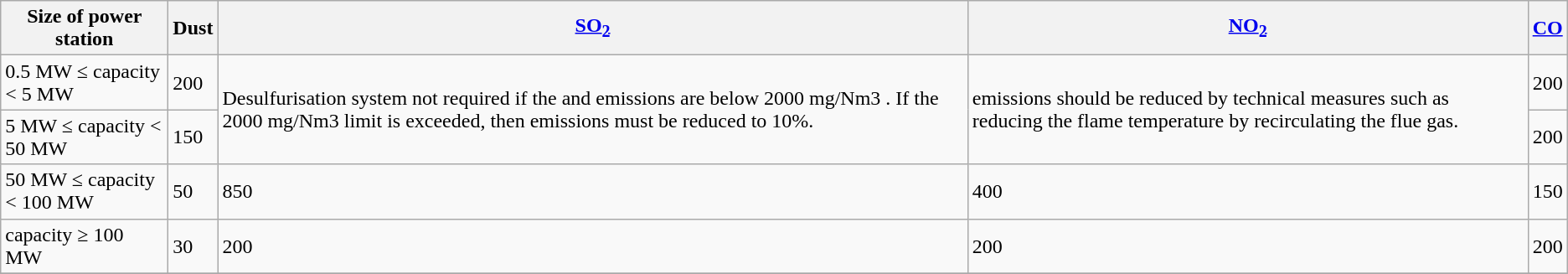<table class="wikitable sortable">
<tr>
<th>Size of power station</th>
<th>Dust</th>
<th><a href='#'>SO<sub>2</sub></a></th>
<th><a href='#'>NO<sub>2</sub></a></th>
<th><a href='#'>CO</a></th>
</tr>
<tr>
<td>0.5 MW ≤ capacity < 5 MW</td>
<td>200</td>
<td rowspan="2">Desulfurisation system not required if the  and  emissions are below 2000 mg/Nm3 . If the 2000 mg/Nm3 limit is exceeded, then  emissions must be reduced to 10%.</td>
<td rowspan="2"> emissions should be reduced by technical measures such as reducing the flame temperature by recirculating the flue gas.</td>
<td>200</td>
</tr>
<tr>
<td>5 MW ≤ capacity   < 50 MW</td>
<td>150</td>
<td>200</td>
</tr>
<tr>
<td>50 MW ≤ capacity < 100 MW</td>
<td>50</td>
<td>850</td>
<td>400</td>
<td>150</td>
</tr>
<tr>
<td>capacity         ≥ 100 MW</td>
<td>30</td>
<td>200</td>
<td>200</td>
<td>200</td>
</tr>
<tr>
</tr>
</table>
